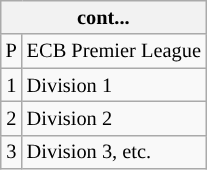<table class="wikitable" style="font-size:85%">
<tr>
<th colspan=2>cont...</th>
</tr>
<tr>
<td style="text-align: center;">P</td>
<td>ECB Premier League</td>
</tr>
<tr>
<td style="text-align: center;">1</td>
<td>Division 1</td>
</tr>
<tr>
<td style="text-align: center;">2</td>
<td>Division 2</td>
</tr>
<tr>
<td style="text-align: center;">3</td>
<td>Division 3, etc.</td>
</tr>
</table>
